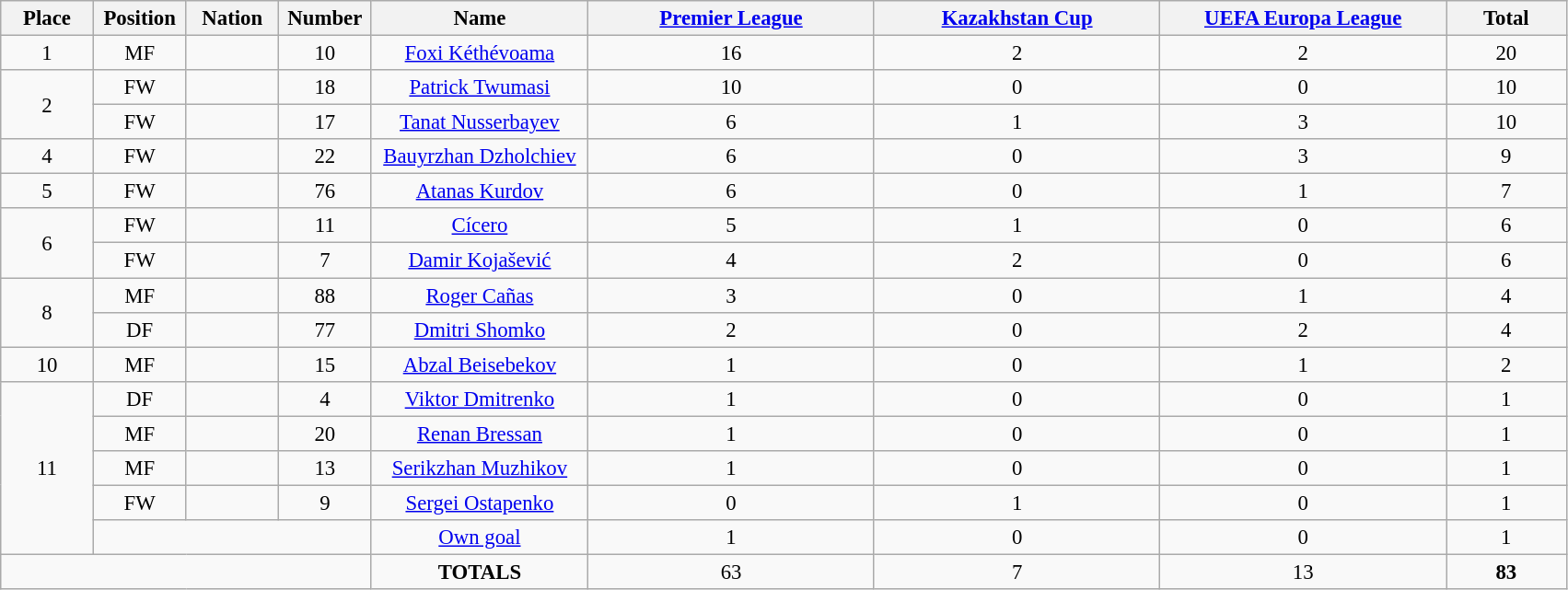<table class="wikitable" style="font-size: 95%; text-align: center;">
<tr>
<th width=60>Place</th>
<th width=60>Position</th>
<th width=60>Nation</th>
<th width=60>Number</th>
<th width=150>Name</th>
<th width=200><a href='#'>Premier League</a></th>
<th width=200><a href='#'>Kazakhstan Cup</a></th>
<th width=200><a href='#'>UEFA Europa League</a></th>
<th width=80><strong>Total</strong></th>
</tr>
<tr>
<td>1</td>
<td>MF</td>
<td></td>
<td>10</td>
<td><a href='#'>Foxi Kéthévoama</a></td>
<td>16</td>
<td>2</td>
<td>2</td>
<td>20</td>
</tr>
<tr>
<td rowspan="2">2</td>
<td>FW</td>
<td></td>
<td>18</td>
<td><a href='#'>Patrick Twumasi</a></td>
<td>10</td>
<td>0</td>
<td>0</td>
<td>10</td>
</tr>
<tr>
<td>FW</td>
<td></td>
<td>17</td>
<td><a href='#'>Tanat Nusserbayev</a></td>
<td>6</td>
<td>1</td>
<td>3</td>
<td>10</td>
</tr>
<tr>
<td>4</td>
<td>FW</td>
<td></td>
<td>22</td>
<td><a href='#'>Bauyrzhan Dzholchiev</a></td>
<td>6</td>
<td>0</td>
<td>3</td>
<td>9</td>
</tr>
<tr>
<td>5</td>
<td>FW</td>
<td></td>
<td>76</td>
<td><a href='#'>Atanas Kurdov</a></td>
<td>6</td>
<td>0</td>
<td>1</td>
<td>7</td>
</tr>
<tr>
<td rowspan="2">6</td>
<td>FW</td>
<td></td>
<td>11</td>
<td><a href='#'>Cícero</a></td>
<td>5</td>
<td>1</td>
<td>0</td>
<td>6</td>
</tr>
<tr>
<td>FW</td>
<td></td>
<td>7</td>
<td><a href='#'>Damir Kojašević</a></td>
<td>4</td>
<td>2</td>
<td>0</td>
<td>6</td>
</tr>
<tr>
<td rowspan="2">8</td>
<td>MF</td>
<td></td>
<td>88</td>
<td><a href='#'>Roger Cañas</a></td>
<td>3</td>
<td>0</td>
<td>1</td>
<td>4</td>
</tr>
<tr>
<td>DF</td>
<td></td>
<td>77</td>
<td><a href='#'>Dmitri Shomko</a></td>
<td>2</td>
<td>0</td>
<td>2</td>
<td>4</td>
</tr>
<tr>
<td>10</td>
<td>MF</td>
<td></td>
<td>15</td>
<td><a href='#'>Abzal Beisebekov</a></td>
<td>1</td>
<td>0</td>
<td>1</td>
<td>2</td>
</tr>
<tr>
<td rowspan="5">11</td>
<td>DF</td>
<td></td>
<td>4</td>
<td><a href='#'>Viktor Dmitrenko</a></td>
<td>1</td>
<td>0</td>
<td>0</td>
<td>1</td>
</tr>
<tr>
<td>MF</td>
<td></td>
<td>20</td>
<td><a href='#'>Renan Bressan</a></td>
<td>1</td>
<td>0</td>
<td>0</td>
<td>1</td>
</tr>
<tr>
<td>MF</td>
<td></td>
<td>13</td>
<td><a href='#'>Serikzhan Muzhikov</a></td>
<td>1</td>
<td>0</td>
<td>0</td>
<td>1</td>
</tr>
<tr>
<td>FW</td>
<td></td>
<td>9</td>
<td><a href='#'>Sergei Ostapenko</a></td>
<td>0</td>
<td>1</td>
<td>0</td>
<td>1</td>
</tr>
<tr>
<td colspan="3"></td>
<td><a href='#'>Own goal</a></td>
<td>1</td>
<td>0</td>
<td>0</td>
<td>1</td>
</tr>
<tr>
<td colspan="4"></td>
<td><strong>TOTALS</strong></td>
<td>63</td>
<td>7</td>
<td>13</td>
<td><strong>83</strong></td>
</tr>
</table>
